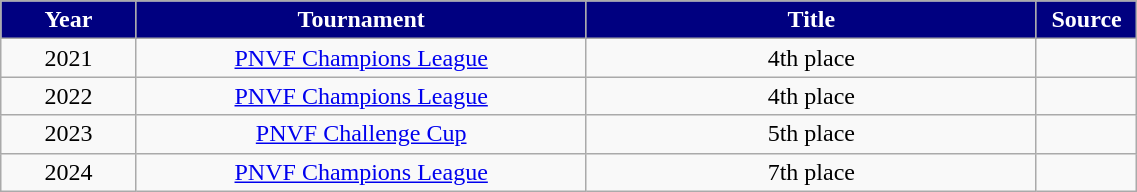<table class="wikitable" style="width:60%;">
<tr>
<th width=70px style="background: #000080; color: #FFFFFF; text-align: center"><strong>Year</strong></th>
<th width=250px style="background: #000080; color: #FFFFFF"><strong>Tournament</strong></th>
<th width=250px style="background: #000080; color: #FFFFFF"><strong>Title</strong></th>
<th width=50px style="background: #000080; color: #FFFFFF"><strong>Source</strong></th>
</tr>
<tr align=center>
<td>2021</td>
<td><a href='#'>PNVF Champions League</a></td>
<td>4th place</td>
<td></td>
</tr>
<tr align=center>
<td>2022</td>
<td><a href='#'>PNVF Champions League</a></td>
<td>4th place</td>
<td></td>
</tr>
<tr align=center>
<td>2023</td>
<td><a href='#'>PNVF Challenge Cup</a></td>
<td>5th place</td>
<td></td>
</tr>
<tr align=center>
<td>2024</td>
<td><a href='#'>PNVF Champions League</a></td>
<td>7th place</td>
<td></td>
</tr>
</table>
